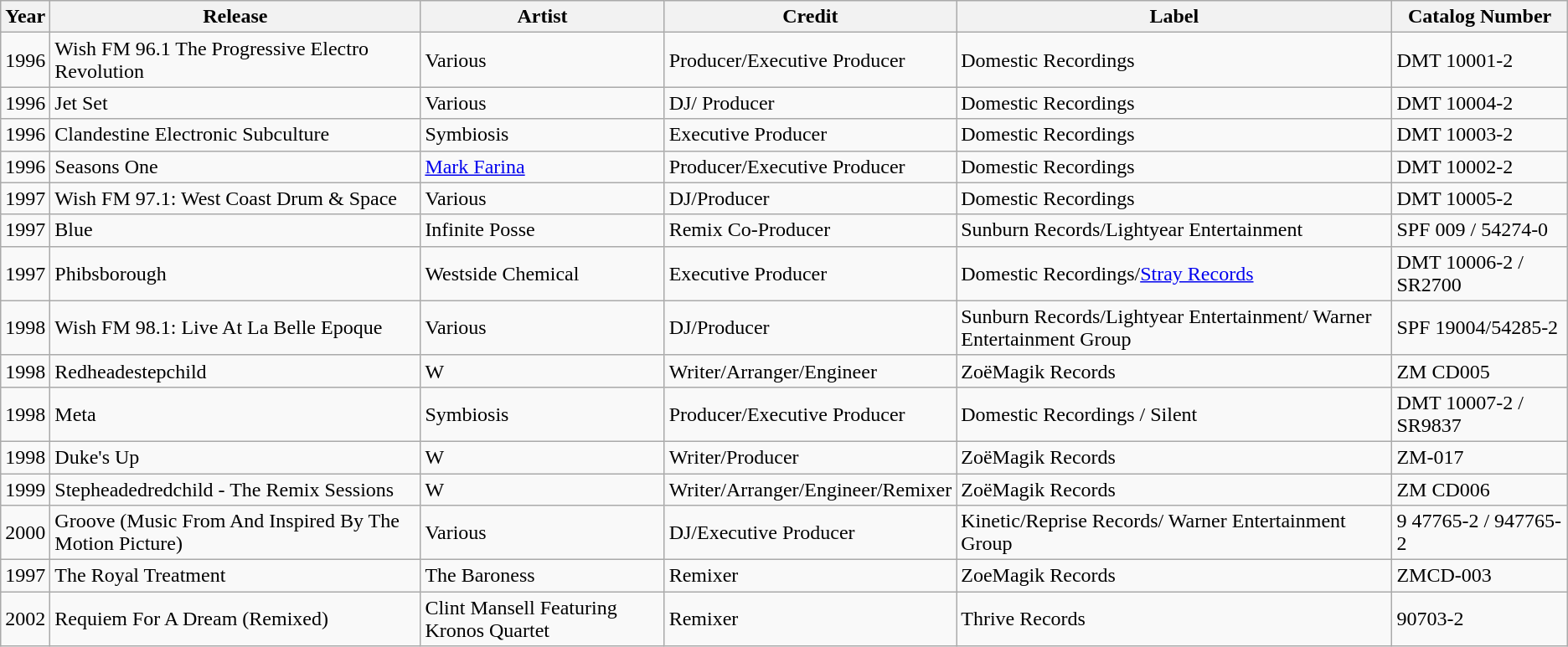<table class="wikitable">
<tr>
<th>Year</th>
<th>Release</th>
<th>Artist</th>
<th>Credit</th>
<th>Label</th>
<th>Catalog Number</th>
</tr>
<tr>
<td>1996</td>
<td>Wish FM 96.1 The Progressive Electro Revolution</td>
<td>Various</td>
<td>Producer/Executive Producer</td>
<td>Domestic Recordings</td>
<td>DMT 10001-2</td>
</tr>
<tr>
<td>1996</td>
<td>Jet Set</td>
<td>Various</td>
<td>DJ/ Producer</td>
<td>Domestic Recordings</td>
<td>DMT 10004-2</td>
</tr>
<tr>
<td>1996</td>
<td>Clandestine Electronic Subculture</td>
<td>Symbiosis</td>
<td>Executive Producer</td>
<td>Domestic Recordings</td>
<td>DMT 10003-2</td>
</tr>
<tr>
<td>1996</td>
<td>Seasons One</td>
<td><a href='#'>Mark Farina</a></td>
<td>Producer/Executive Producer</td>
<td>Domestic Recordings</td>
<td>DMT 10002-2</td>
</tr>
<tr>
<td>1997</td>
<td>Wish FM 97.1: West Coast Drum & Space</td>
<td>Various</td>
<td>DJ/Producer</td>
<td>Domestic Recordings</td>
<td>DMT 10005-2</td>
</tr>
<tr>
<td>1997</td>
<td>Blue</td>
<td>Infinite Posse</td>
<td>Remix Co-Producer</td>
<td>Sunburn Records/Lightyear Entertainment</td>
<td>SPF 009 / 54274-0</td>
</tr>
<tr>
<td>1997</td>
<td>Phibsborough</td>
<td>Westside Chemical</td>
<td>Executive Producer</td>
<td>Domestic Recordings/<a href='#'>Stray Records</a></td>
<td>DMT 10006-2 / SR2700</td>
</tr>
<tr>
<td>1998</td>
<td>Wish FM 98.1: Live At La Belle Epoque</td>
<td>Various</td>
<td>DJ/Producer</td>
<td>Sunburn Records/Lightyear Entertainment/ Warner Entertainment Group</td>
<td>SPF 19004/54285-2</td>
</tr>
<tr>
<td>1998</td>
<td>Redheadestepchild</td>
<td>W</td>
<td>Writer/Arranger/Engineer</td>
<td>ZoëMagik Records</td>
<td>ZM CD005</td>
</tr>
<tr>
<td>1998</td>
<td>Meta</td>
<td>Symbiosis</td>
<td>Producer/Executive Producer</td>
<td>Domestic Recordings / Silent</td>
<td>DMT 10007-2 / SR9837</td>
</tr>
<tr>
<td>1998</td>
<td>Duke's Up</td>
<td>W</td>
<td>Writer/Producer</td>
<td>ZoëMagik Records</td>
<td>ZM-017</td>
</tr>
<tr>
<td>1999</td>
<td>Stepheadedredchild - The Remix Sessions</td>
<td>W</td>
<td>Writer/Arranger/Engineer/Remixer</td>
<td>ZoëMagik Records</td>
<td>ZM CD006</td>
</tr>
<tr>
<td>2000</td>
<td>Groove (Music From And Inspired By The Motion Picture)</td>
<td>Various</td>
<td>DJ/Executive Producer</td>
<td>Kinetic/Reprise Records/ Warner Entertainment Group</td>
<td>9 47765-2 / 947765-2</td>
</tr>
<tr>
<td>1997</td>
<td>The Royal Treatment</td>
<td>The Baroness</td>
<td>Remixer</td>
<td>ZoeMagik Records</td>
<td>ZMCD-003</td>
</tr>
<tr>
<td>2002</td>
<td>Requiem For A Dream (Remixed)</td>
<td>Clint Mansell Featuring Kronos Quartet</td>
<td>Remixer</td>
<td>Thrive Records</td>
<td>90703-2</td>
</tr>
</table>
